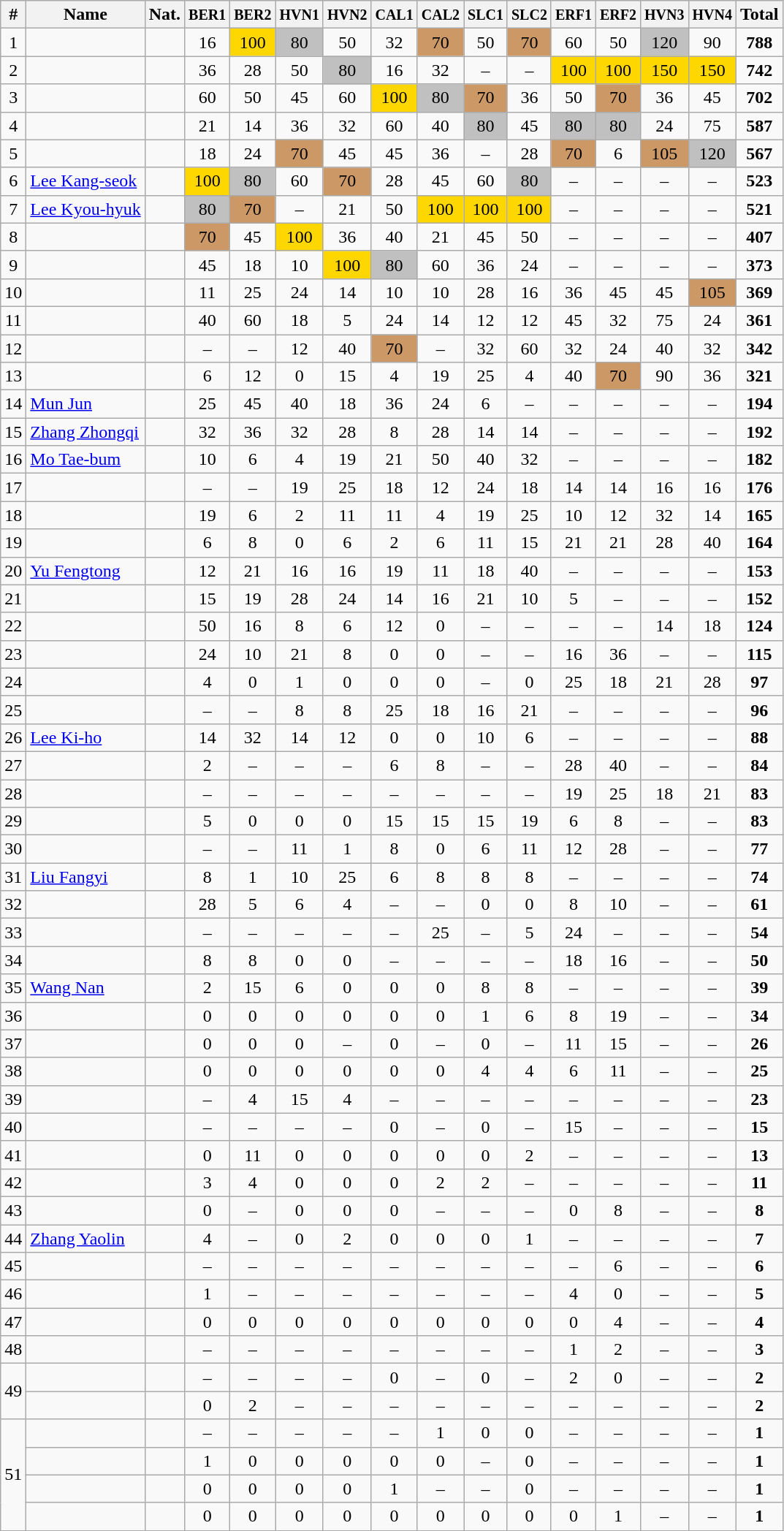<table class="wikitable sortable" style="text-align:center;">
<tr>
<th>#</th>
<th>Name</th>
<th>Nat.</th>
<th><small>BER1</small></th>
<th><small>BER2</small></th>
<th><small>HVN1</small></th>
<th><small>HVN2</small></th>
<th><small>CAL1</small></th>
<th><small>CAL2</small></th>
<th><small>SLC1</small></th>
<th><small>SLC2</small></th>
<th><small>ERF1</small></th>
<th><small>ERF2</small></th>
<th><small>HVN3</small></th>
<th><small>HVN4</small></th>
<th>Total</th>
</tr>
<tr>
<td>1</td>
<td align=left><strong></strong></td>
<td></td>
<td>16</td>
<td bgcolor="gold">100</td>
<td bgcolor="silver">80</td>
<td>50</td>
<td>32</td>
<td bgcolor=CC9966>70</td>
<td>50</td>
<td bgcolor=CC9966>70</td>
<td>60</td>
<td>50</td>
<td bgcolor="silver">120</td>
<td>90</td>
<td><strong>788</strong></td>
</tr>
<tr>
<td>2</td>
<td align=left></td>
<td></td>
<td>36</td>
<td>28</td>
<td>50</td>
<td bgcolor="silver">80</td>
<td>16</td>
<td>32</td>
<td>–</td>
<td>–</td>
<td bgcolor="gold">100</td>
<td bgcolor="gold">100</td>
<td bgcolor="gold">150</td>
<td bgcolor="gold">150</td>
<td><strong>742</strong></td>
</tr>
<tr>
<td>3</td>
<td align=left></td>
<td></td>
<td>60</td>
<td>50</td>
<td>45</td>
<td>60</td>
<td bgcolor="gold">100</td>
<td bgcolor="silver">80</td>
<td bgcolor=CC9966>70</td>
<td>36</td>
<td>50</td>
<td bgcolor=CC9966>70</td>
<td>36</td>
<td>45</td>
<td><strong>702</strong></td>
</tr>
<tr>
<td>4</td>
<td align=left></td>
<td></td>
<td>21</td>
<td>14</td>
<td>36</td>
<td>32</td>
<td>60</td>
<td>40</td>
<td bgcolor="silver">80</td>
<td>45</td>
<td bgcolor="silver">80</td>
<td bgcolor="silver">80</td>
<td>24</td>
<td>75</td>
<td><strong>587</strong></td>
</tr>
<tr>
<td>5</td>
<td align=left></td>
<td></td>
<td>18</td>
<td>24</td>
<td bgcolor=CC9966>70</td>
<td>45</td>
<td>45</td>
<td>36</td>
<td>–</td>
<td>28</td>
<td bgcolor=CC9966>70</td>
<td>6</td>
<td bgcolor=CC9966>105</td>
<td bgcolor="silver">120</td>
<td><strong>567</strong></td>
</tr>
<tr>
<td>6</td>
<td align=left><a href='#'>Lee Kang-seok</a></td>
<td></td>
<td bgcolor="gold">100</td>
<td bgcolor="silver">80</td>
<td>60</td>
<td bgcolor=CC9966>70</td>
<td>28</td>
<td>45</td>
<td>60</td>
<td bgcolor="silver">80</td>
<td>–</td>
<td>–</td>
<td>–</td>
<td>–</td>
<td><strong>523</strong></td>
</tr>
<tr>
<td>7</td>
<td align=left><a href='#'>Lee Kyou-hyuk</a></td>
<td></td>
<td bgcolor="silver">80</td>
<td bgcolor=CC9966>70</td>
<td>–</td>
<td>21</td>
<td>50</td>
<td bgcolor="gold">100</td>
<td bgcolor="gold">100</td>
<td bgcolor="gold">100</td>
<td>–</td>
<td>–</td>
<td>–</td>
<td>–</td>
<td><strong>521</strong></td>
</tr>
<tr>
<td>8</td>
<td align=left></td>
<td></td>
<td bgcolor=CC9966>70</td>
<td>45</td>
<td bgcolor="gold">100</td>
<td>36</td>
<td>40</td>
<td>21</td>
<td>45</td>
<td>50</td>
<td>–</td>
<td>–</td>
<td>–</td>
<td>–</td>
<td><strong>407</strong></td>
</tr>
<tr>
<td>9</td>
<td align=left></td>
<td></td>
<td>45</td>
<td>18</td>
<td>10</td>
<td bgcolor="gold">100</td>
<td bgcolor="silver">80</td>
<td>60</td>
<td>36</td>
<td>24</td>
<td>–</td>
<td>–</td>
<td>–</td>
<td>–</td>
<td><strong>373</strong></td>
</tr>
<tr>
<td>10</td>
<td align=left></td>
<td></td>
<td>11</td>
<td>25</td>
<td>24</td>
<td>14</td>
<td>10</td>
<td>10</td>
<td>28</td>
<td>16</td>
<td>36</td>
<td>45</td>
<td>45</td>
<td bgcolor=CC9966>105</td>
<td><strong>369</strong></td>
</tr>
<tr>
<td>11</td>
<td align=left></td>
<td></td>
<td>40</td>
<td>60</td>
<td>18</td>
<td>5</td>
<td>24</td>
<td>14</td>
<td>12</td>
<td>12</td>
<td>45</td>
<td>32</td>
<td>75</td>
<td>24</td>
<td><strong>361</strong></td>
</tr>
<tr>
<td>12</td>
<td align=left></td>
<td></td>
<td>–</td>
<td>–</td>
<td>12</td>
<td>40</td>
<td bgcolor=CC9966>70</td>
<td>–</td>
<td>32</td>
<td>60</td>
<td>32</td>
<td>24</td>
<td>40</td>
<td>32</td>
<td><strong>342</strong></td>
</tr>
<tr>
<td>13</td>
<td align=left></td>
<td></td>
<td>6</td>
<td>12</td>
<td>0</td>
<td>15</td>
<td>4</td>
<td>19</td>
<td>25</td>
<td>4</td>
<td>40</td>
<td bgcolor=CC9966>70</td>
<td>90</td>
<td>36</td>
<td><strong>321</strong></td>
</tr>
<tr>
<td>14</td>
<td align=left><a href='#'>Mun Jun</a></td>
<td></td>
<td>25</td>
<td>45</td>
<td>40</td>
<td>18</td>
<td>36</td>
<td>24</td>
<td>6</td>
<td>–</td>
<td>–</td>
<td>–</td>
<td>–</td>
<td>–</td>
<td><strong>194</strong></td>
</tr>
<tr>
<td>15</td>
<td align=left><a href='#'>Zhang Zhongqi</a></td>
<td></td>
<td>32</td>
<td>36</td>
<td>32</td>
<td>28</td>
<td>8</td>
<td>28</td>
<td>14</td>
<td>14</td>
<td>–</td>
<td>–</td>
<td>–</td>
<td>–</td>
<td><strong>192</strong></td>
</tr>
<tr>
<td>16</td>
<td align=left><a href='#'>Mo Tae-bum</a></td>
<td></td>
<td>10</td>
<td>6</td>
<td>4</td>
<td>19</td>
<td>21</td>
<td>50</td>
<td>40</td>
<td>32</td>
<td>–</td>
<td>–</td>
<td>–</td>
<td>–</td>
<td><strong>182</strong></td>
</tr>
<tr>
<td>17</td>
<td align=left></td>
<td></td>
<td>–</td>
<td>–</td>
<td>19</td>
<td>25</td>
<td>18</td>
<td>12</td>
<td>24</td>
<td>18</td>
<td>14</td>
<td>14</td>
<td>16</td>
<td>16</td>
<td><strong>176</strong></td>
</tr>
<tr>
<td>18</td>
<td align=left></td>
<td></td>
<td>19</td>
<td>6</td>
<td>2</td>
<td>11</td>
<td>11</td>
<td>4</td>
<td>19</td>
<td>25</td>
<td>10</td>
<td>12</td>
<td>32</td>
<td>14</td>
<td><strong>165</strong></td>
</tr>
<tr>
<td>19</td>
<td align=left></td>
<td></td>
<td>6</td>
<td>8</td>
<td>0</td>
<td>6</td>
<td>2</td>
<td>6</td>
<td>11</td>
<td>15</td>
<td>21</td>
<td>21</td>
<td>28</td>
<td>40</td>
<td><strong>164</strong></td>
</tr>
<tr>
<td>20</td>
<td align=left><a href='#'>Yu Fengtong</a></td>
<td></td>
<td>12</td>
<td>21</td>
<td>16</td>
<td>16</td>
<td>19</td>
<td>11</td>
<td>18</td>
<td>40</td>
<td>–</td>
<td>–</td>
<td>–</td>
<td>–</td>
<td><strong>153</strong></td>
</tr>
<tr>
<td>21</td>
<td align=left></td>
<td></td>
<td>15</td>
<td>19</td>
<td>28</td>
<td>24</td>
<td>14</td>
<td>16</td>
<td>21</td>
<td>10</td>
<td>5</td>
<td>–</td>
<td>–</td>
<td>–</td>
<td><strong>152</strong></td>
</tr>
<tr>
<td>22</td>
<td align=left></td>
<td></td>
<td>50</td>
<td>16</td>
<td>8</td>
<td>6</td>
<td>12</td>
<td>0</td>
<td>–</td>
<td>–</td>
<td>–</td>
<td>–</td>
<td>14</td>
<td>18</td>
<td><strong>124</strong></td>
</tr>
<tr>
<td>23</td>
<td align=left></td>
<td></td>
<td>24</td>
<td>10</td>
<td>21</td>
<td>8</td>
<td>0</td>
<td>0</td>
<td>–</td>
<td>–</td>
<td>16</td>
<td>36</td>
<td>–</td>
<td>–</td>
<td><strong>115</strong></td>
</tr>
<tr>
<td>24</td>
<td align=left></td>
<td></td>
<td>4</td>
<td>0</td>
<td>1</td>
<td>0</td>
<td>0</td>
<td>0</td>
<td>–</td>
<td>0</td>
<td>25</td>
<td>18</td>
<td>21</td>
<td>28</td>
<td><strong>97</strong></td>
</tr>
<tr>
<td>25</td>
<td align=left></td>
<td></td>
<td>–</td>
<td>–</td>
<td>8</td>
<td>8</td>
<td>25</td>
<td>18</td>
<td>16</td>
<td>21</td>
<td>–</td>
<td>–</td>
<td>–</td>
<td>–</td>
<td><strong>96</strong></td>
</tr>
<tr>
<td>26</td>
<td align=left><a href='#'>Lee Ki-ho</a></td>
<td></td>
<td>14</td>
<td>32</td>
<td>14</td>
<td>12</td>
<td>0</td>
<td>0</td>
<td>10</td>
<td>6</td>
<td>–</td>
<td>–</td>
<td>–</td>
<td>–</td>
<td><strong>88</strong></td>
</tr>
<tr>
<td>27</td>
<td align=left></td>
<td></td>
<td>2</td>
<td>–</td>
<td>–</td>
<td>–</td>
<td>6</td>
<td>8</td>
<td>–</td>
<td>–</td>
<td>28</td>
<td>40</td>
<td>–</td>
<td>–</td>
<td><strong>84</strong></td>
</tr>
<tr>
<td>28</td>
<td align=left></td>
<td></td>
<td>–</td>
<td>–</td>
<td>–</td>
<td>–</td>
<td>–</td>
<td>–</td>
<td>–</td>
<td>–</td>
<td>19</td>
<td>25</td>
<td>18</td>
<td>21</td>
<td><strong>83</strong></td>
</tr>
<tr>
<td>29</td>
<td align=left></td>
<td></td>
<td>5</td>
<td>0</td>
<td>0</td>
<td>0</td>
<td>15</td>
<td>15</td>
<td>15</td>
<td>19</td>
<td>6</td>
<td>8</td>
<td>–</td>
<td>–</td>
<td><strong>83</strong></td>
</tr>
<tr>
<td>30</td>
<td align=left></td>
<td></td>
<td>–</td>
<td>–</td>
<td>11</td>
<td>1</td>
<td>8</td>
<td>0</td>
<td>6</td>
<td>11</td>
<td>12</td>
<td>28</td>
<td>–</td>
<td>–</td>
<td><strong>77</strong></td>
</tr>
<tr>
<td>31</td>
<td align=left><a href='#'>Liu Fangyi</a></td>
<td></td>
<td>8</td>
<td>1</td>
<td>10</td>
<td>25</td>
<td>6</td>
<td>8</td>
<td>8</td>
<td>8</td>
<td>–</td>
<td>–</td>
<td>–</td>
<td>–</td>
<td><strong>74</strong></td>
</tr>
<tr>
<td>32</td>
<td align=left></td>
<td></td>
<td>28</td>
<td>5</td>
<td>6</td>
<td>4</td>
<td>–</td>
<td>–</td>
<td>0</td>
<td>0</td>
<td>8</td>
<td>10</td>
<td>–</td>
<td>–</td>
<td><strong>61</strong></td>
</tr>
<tr>
<td>33</td>
<td align=left></td>
<td></td>
<td>–</td>
<td>–</td>
<td>–</td>
<td>–</td>
<td>–</td>
<td>25</td>
<td>–</td>
<td>5</td>
<td>24</td>
<td>–</td>
<td>–</td>
<td>–</td>
<td><strong>54</strong></td>
</tr>
<tr>
<td>34</td>
<td align=left></td>
<td></td>
<td>8</td>
<td>8</td>
<td>0</td>
<td>0</td>
<td>–</td>
<td>–</td>
<td>–</td>
<td>–</td>
<td>18</td>
<td>16</td>
<td>–</td>
<td>–</td>
<td><strong>50</strong></td>
</tr>
<tr>
<td>35</td>
<td align=left><a href='#'>Wang Nan</a></td>
<td></td>
<td>2</td>
<td>15</td>
<td>6</td>
<td>0</td>
<td>0</td>
<td>0</td>
<td>8</td>
<td>8</td>
<td>–</td>
<td>–</td>
<td>–</td>
<td>–</td>
<td><strong>39</strong></td>
</tr>
<tr>
<td>36</td>
<td align=left></td>
<td></td>
<td>0</td>
<td>0</td>
<td>0</td>
<td>0</td>
<td>0</td>
<td>0</td>
<td>1</td>
<td>6</td>
<td>8</td>
<td>19</td>
<td>–</td>
<td>–</td>
<td><strong>34</strong></td>
</tr>
<tr>
<td>37</td>
<td align=left></td>
<td></td>
<td>0</td>
<td>0</td>
<td>0</td>
<td>–</td>
<td>0</td>
<td>–</td>
<td>0</td>
<td>–</td>
<td>11</td>
<td>15</td>
<td>–</td>
<td>–</td>
<td><strong>26</strong></td>
</tr>
<tr>
<td>38</td>
<td align=left></td>
<td></td>
<td>0</td>
<td>0</td>
<td>0</td>
<td>0</td>
<td>0</td>
<td>0</td>
<td>4</td>
<td>4</td>
<td>6</td>
<td>11</td>
<td>–</td>
<td>–</td>
<td><strong>25</strong></td>
</tr>
<tr>
<td>39</td>
<td align=left></td>
<td></td>
<td>–</td>
<td>4</td>
<td>15</td>
<td>4</td>
<td>–</td>
<td>–</td>
<td>–</td>
<td>–</td>
<td>–</td>
<td>–</td>
<td>–</td>
<td>–</td>
<td><strong>23</strong></td>
</tr>
<tr>
<td>40</td>
<td align=left></td>
<td></td>
<td>–</td>
<td>–</td>
<td>–</td>
<td>–</td>
<td>0</td>
<td>–</td>
<td>0</td>
<td>–</td>
<td>15</td>
<td>–</td>
<td>–</td>
<td>–</td>
<td><strong>15</strong></td>
</tr>
<tr>
<td>41</td>
<td align=left></td>
<td></td>
<td>0</td>
<td>11</td>
<td>0</td>
<td>0</td>
<td>0</td>
<td>0</td>
<td>0</td>
<td>2</td>
<td>–</td>
<td>–</td>
<td>–</td>
<td>–</td>
<td><strong>13</strong></td>
</tr>
<tr>
<td>42</td>
<td align=left></td>
<td></td>
<td>3</td>
<td>4</td>
<td>0</td>
<td>0</td>
<td>0</td>
<td>2</td>
<td>2</td>
<td>–</td>
<td>–</td>
<td>–</td>
<td>–</td>
<td>–</td>
<td><strong>11</strong></td>
</tr>
<tr>
<td>43</td>
<td align=left></td>
<td></td>
<td>0</td>
<td>–</td>
<td>0</td>
<td>0</td>
<td>0</td>
<td>–</td>
<td>–</td>
<td>–</td>
<td>0</td>
<td>8</td>
<td>–</td>
<td>–</td>
<td><strong>8</strong></td>
</tr>
<tr>
<td>44</td>
<td align=left><a href='#'>Zhang Yaolin</a></td>
<td></td>
<td>4</td>
<td>–</td>
<td>0</td>
<td>2</td>
<td>0</td>
<td>0</td>
<td>0</td>
<td>1</td>
<td>–</td>
<td>–</td>
<td>–</td>
<td>–</td>
<td><strong>7</strong></td>
</tr>
<tr>
<td>45</td>
<td align=left></td>
<td></td>
<td>–</td>
<td>–</td>
<td>–</td>
<td>–</td>
<td>–</td>
<td>–</td>
<td>–</td>
<td>–</td>
<td>–</td>
<td>6</td>
<td>–</td>
<td>–</td>
<td><strong>6</strong></td>
</tr>
<tr>
<td>46</td>
<td align=left></td>
<td></td>
<td>1</td>
<td>–</td>
<td>–</td>
<td>–</td>
<td>–</td>
<td>–</td>
<td>–</td>
<td>–</td>
<td>4</td>
<td>0</td>
<td>–</td>
<td>–</td>
<td><strong>5</strong></td>
</tr>
<tr>
<td>47</td>
<td align=left></td>
<td></td>
<td>0</td>
<td>0</td>
<td>0</td>
<td>0</td>
<td>0</td>
<td>0</td>
<td>0</td>
<td>0</td>
<td>0</td>
<td>4</td>
<td>–</td>
<td>–</td>
<td><strong>4</strong></td>
</tr>
<tr>
<td>48</td>
<td align=left></td>
<td></td>
<td>–</td>
<td>–</td>
<td>–</td>
<td>–</td>
<td>–</td>
<td>–</td>
<td>–</td>
<td>–</td>
<td>1</td>
<td>2</td>
<td>–</td>
<td>–</td>
<td><strong>3</strong></td>
</tr>
<tr>
<td rowspan=2>49</td>
<td align=left></td>
<td></td>
<td>–</td>
<td>–</td>
<td>–</td>
<td>–</td>
<td>0</td>
<td>–</td>
<td>0</td>
<td>–</td>
<td>2</td>
<td>0</td>
<td>–</td>
<td>–</td>
<td><strong>2</strong></td>
</tr>
<tr>
<td align=left></td>
<td></td>
<td>0</td>
<td>2</td>
<td>–</td>
<td>–</td>
<td>–</td>
<td>–</td>
<td>–</td>
<td>–</td>
<td>–</td>
<td>–</td>
<td>–</td>
<td>–</td>
<td><strong>2</strong></td>
</tr>
<tr>
<td rowspan=4>51</td>
<td align=left></td>
<td></td>
<td>–</td>
<td>–</td>
<td>–</td>
<td>–</td>
<td>–</td>
<td>1</td>
<td>0</td>
<td>0</td>
<td>–</td>
<td>–</td>
<td>–</td>
<td>–</td>
<td><strong>1</strong></td>
</tr>
<tr>
<td align=left></td>
<td></td>
<td>1</td>
<td>0</td>
<td>0</td>
<td>0</td>
<td>0</td>
<td>0</td>
<td>–</td>
<td>0</td>
<td>–</td>
<td>–</td>
<td>–</td>
<td>–</td>
<td><strong>1</strong></td>
</tr>
<tr>
<td align=left></td>
<td></td>
<td>0</td>
<td>0</td>
<td>0</td>
<td>0</td>
<td>1</td>
<td>–</td>
<td>–</td>
<td>0</td>
<td>–</td>
<td>–</td>
<td>–</td>
<td>–</td>
<td><strong>1</strong></td>
</tr>
<tr>
<td align=left></td>
<td></td>
<td>0</td>
<td>0</td>
<td>0</td>
<td>0</td>
<td>0</td>
<td>0</td>
<td>0</td>
<td>0</td>
<td>0</td>
<td>1</td>
<td>–</td>
<td>–</td>
<td><strong>1</strong></td>
</tr>
</table>
